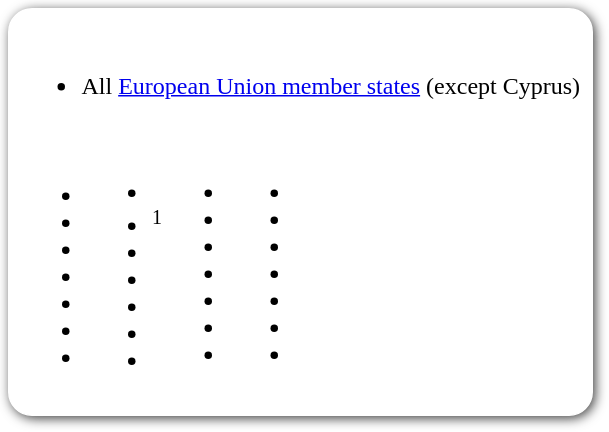<table style=" border-radius:1em; box-shadow: 0.1em 0.1em 0.5em rgba(0,0,0,0.75); background-color: white; border: 1px solid white; padding: 5px;">
<tr style="vertical-align:top;">
<td><br><ul><li> All <a href='#'>European Union member states</a> (except Cyprus)</li></ul><table>
<tr>
<td><br><ul><li></li><li></li><li></li><li></li><li></li><li></li><li></li></ul></td>
<td valign="top"><br><ul><li></li><li> <sup>1</sup></li><li></li><li></li><li></li><li></li><li></li></ul></td>
<td valign="top"><br><ul><li></li><li></li><li></li><li></li><li></li><li></li><li></li></ul></td>
<td valign="top"><br><ul><li></li><li></li><li></li><li></li><li></li><li></li><li></li></ul></td>
<td></td>
</tr>
</table>
</td>
</tr>
</table>
